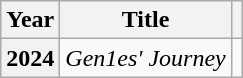<table class="wikitable plainrowheaders">
<tr>
<th scope="col">Year</th>
<th scope="col">Title</th>
<th scope="col" class="unsortable"></th>
</tr>
<tr>
<th scope="row">2024</th>
<td><em>Gen1es' Journey</em></td>
<td style="text-align:center"></td>
</tr>
</table>
